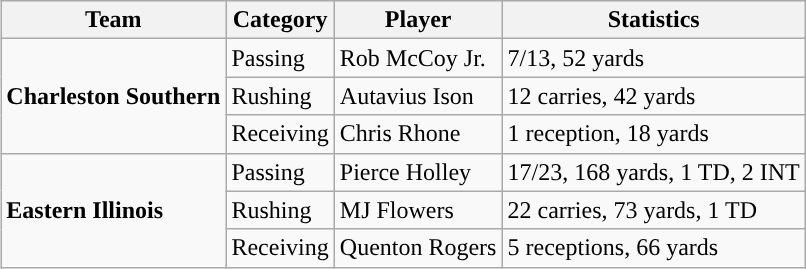<table class="wikitable" style="float: right;">
<tr>
<th>Team</th>
<th>Category</th>
<th>Player</th>
<th>Statistics</th>
</tr>
<tr>
<td rowspan=3><strong>Charleston Southern</strong></td>
<td>Passing</td>
<td>Rob McCoy Jr.</td>
<td>7/13, 52 yards</td>
</tr>
<tr>
<td>Rushing</td>
<td>Autavius Ison</td>
<td>12 carries, 42 yards</td>
</tr>
<tr>
<td>Receiving</td>
<td>Chris Rhone</td>
<td>1 reception, 18 yards</td>
</tr>
<tr>
<td rowspan=3><strong>Eastern Illinois</strong></td>
<td>Passing</td>
<td>Pierce Holley</td>
<td>17/23, 168 yards, 1 TD, 2 INT</td>
</tr>
<tr>
<td>Rushing</td>
<td>MJ Flowers</td>
<td>22 carries, 73 yards, 1 TD</td>
</tr>
<tr>
<td>Receiving</td>
<td>Quenton Rogers</td>
<td>5 receptions, 66 yards</td>
</tr>
</table>
